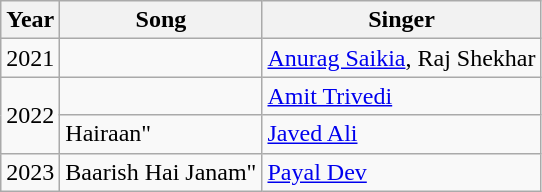<table class="wikitable">
<tr>
<th>Year</th>
<th>Song</th>
<th>Singer</th>
</tr>
<tr>
<td>2021</td>
<td></td>
<td><a href='#'>Anurag Saikia</a>, Raj Shekhar</td>
</tr>
<tr>
<td rowspan="2">2022</td>
<td></td>
<td><a href='#'>Amit Trivedi</a></td>
</tr>
<tr>
<td>Hairaan"</td>
<td><a href='#'>Javed Ali</a></td>
</tr>
<tr>
<td>2023</td>
<td>Baarish Hai Janam"</td>
<td><a href='#'>Payal Dev</a></td>
</tr>
</table>
